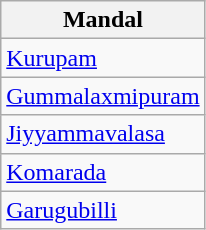<table class="wikitable sortable static-row-numbers static-row-header-hash">
<tr>
<th>Mandal</th>
</tr>
<tr>
<td><a href='#'>Kurupam</a></td>
</tr>
<tr>
<td><a href='#'>Gummalaxmipuram</a></td>
</tr>
<tr>
<td><a href='#'>Jiyyammavalasa</a></td>
</tr>
<tr>
<td><a href='#'>Komarada</a></td>
</tr>
<tr>
<td><a href='#'>Garugubilli</a></td>
</tr>
</table>
